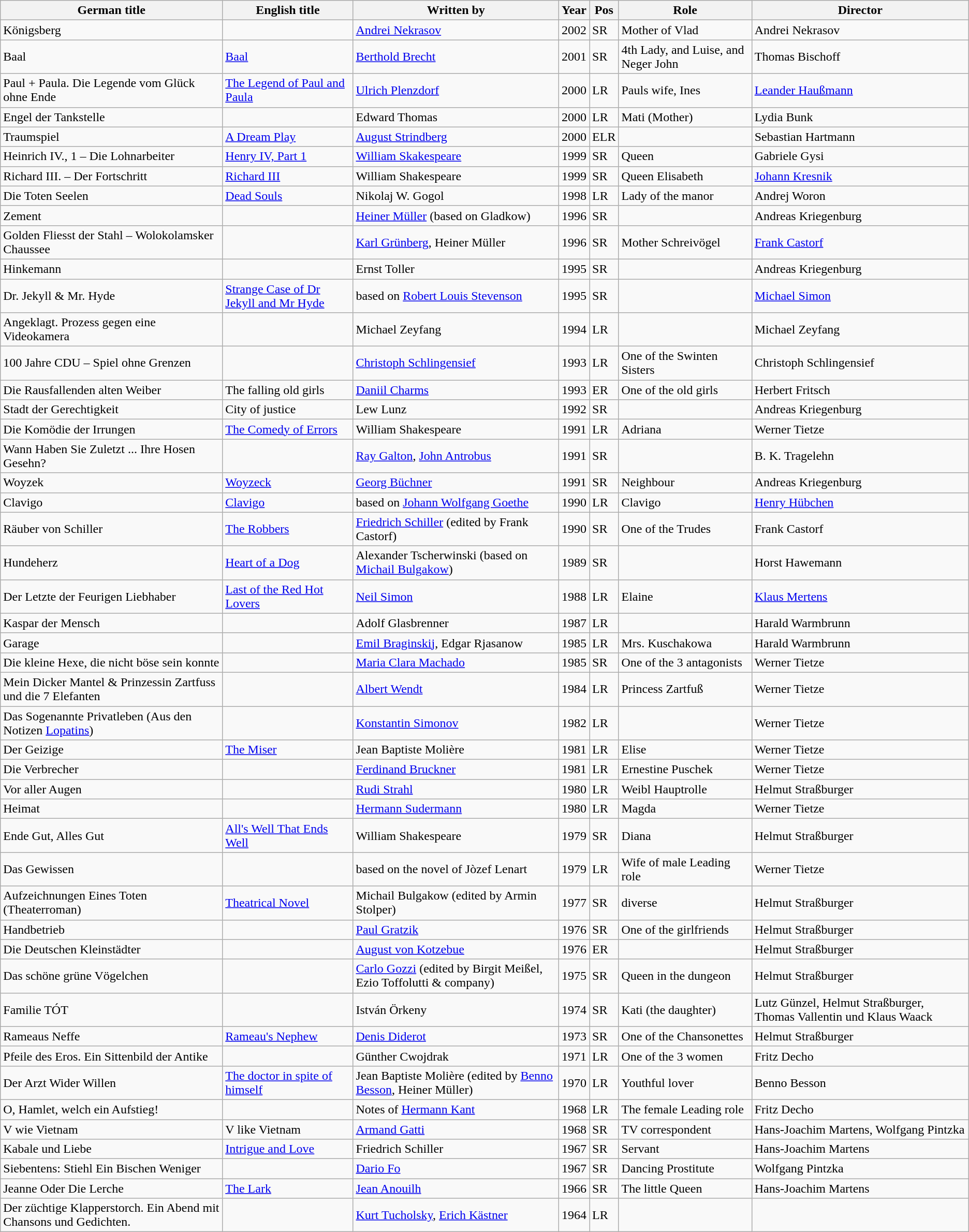<table class="wikitable sortable">
<tr>
<th>German title</th>
<th>English title</th>
<th>Written by</th>
<th>Year</th>
<th>Pos</th>
<th>Role</th>
<th>Director</th>
</tr>
<tr>
<td>Königsberg</td>
<td></td>
<td><a href='#'>Andrei Nekrasov</a></td>
<td>2002</td>
<td>SR</td>
<td>Mother of Vlad</td>
<td>Andrei Nekrasov</td>
</tr>
<tr>
<td>Baal</td>
<td><a href='#'>Baal</a></td>
<td><a href='#'>Berthold Brecht</a></td>
<td>2001</td>
<td>SR</td>
<td>4th Lady, and Luise, and Neger John</td>
<td>Thomas Bischoff</td>
</tr>
<tr>
<td>Paul + Paula. Die Legende vom Glück ohne Ende</td>
<td><a href='#'>The Legend of Paul and Paula</a></td>
<td><a href='#'>Ulrich Plenzdorf</a></td>
<td>2000</td>
<td>LR</td>
<td>Pauls wife, Ines</td>
<td><a href='#'>Leander Haußmann</a></td>
</tr>
<tr>
<td>Engel der Tankstelle</td>
<td></td>
<td>Edward Thomas</td>
<td>2000</td>
<td>LR</td>
<td>Mati (Mother)</td>
<td>Lydia Bunk</td>
</tr>
<tr>
<td>Traumspiel</td>
<td><a href='#'>A Dream Play</a></td>
<td><a href='#'>August Strindberg</a></td>
<td>2000</td>
<td>ELR</td>
<td></td>
<td>Sebastian Hartmann</td>
</tr>
<tr>
<td>Heinrich IV., 1 – Die Lohnarbeiter</td>
<td><a href='#'>Henry IV, Part 1</a></td>
<td><a href='#'>William Skakespeare</a></td>
<td>1999</td>
<td>SR</td>
<td>Queen</td>
<td>Gabriele Gysi</td>
</tr>
<tr>
<td>Richard III. – Der Fortschritt</td>
<td><a href='#'>Richard III</a></td>
<td>William Shakespeare</td>
<td>1999</td>
<td>SR</td>
<td>Queen Elisabeth</td>
<td><a href='#'>Johann Kresnik</a></td>
</tr>
<tr>
<td>Die Toten Seelen</td>
<td><a href='#'>Dead Souls</a></td>
<td>Nikolaj W. Gogol</td>
<td>1998</td>
<td>LR</td>
<td>Lady of the manor</td>
<td>Andrej Woron</td>
</tr>
<tr>
<td>Zement</td>
<td></td>
<td><a href='#'>Heiner Müller</a> (based on Gladkow)</td>
<td>1996</td>
<td>SR</td>
<td></td>
<td>Andreas Kriegenburg</td>
</tr>
<tr>
<td>Golden Fliesst der Stahl – Wolokolamsker Chaussee</td>
<td></td>
<td><a href='#'>Karl Grünberg</a>, Heiner Müller</td>
<td>1996</td>
<td>SR</td>
<td>Mother Schreivögel</td>
<td><a href='#'>Frank Castorf</a></td>
</tr>
<tr>
<td>Hinkemann</td>
<td></td>
<td>Ernst Toller</td>
<td>1995</td>
<td>SR</td>
<td></td>
<td>Andreas Kriegenburg</td>
</tr>
<tr>
<td>Dr. Jekyll & Mr. Hyde</td>
<td><a href='#'>Strange Case of Dr Jekyll and Mr Hyde</a></td>
<td>based on <a href='#'>Robert Louis Stevenson</a></td>
<td>1995</td>
<td>SR</td>
<td></td>
<td><a href='#'>Michael Simon</a></td>
</tr>
<tr>
<td>Angeklagt. Prozess gegen eine Videokamera</td>
<td></td>
<td>Michael Zeyfang</td>
<td>1994</td>
<td>LR</td>
<td></td>
<td>Michael Zeyfang</td>
</tr>
<tr>
<td>100 Jahre CDU – Spiel ohne Grenzen</td>
<td></td>
<td><a href='#'>Christoph Schlingensief</a></td>
<td>1993</td>
<td>LR</td>
<td>One of the Swinten Sisters</td>
<td>Christoph Schlingensief</td>
</tr>
<tr>
<td>Die Rausfallenden alten Weiber</td>
<td>The falling old girls</td>
<td><a href='#'>Daniil Charms</a></td>
<td>1993</td>
<td>ER</td>
<td>One of the old girls</td>
<td>Herbert Fritsch</td>
</tr>
<tr>
<td>Stadt der Gerechtigkeit</td>
<td>City of justice</td>
<td>Lew Lunz</td>
<td>1992</td>
<td>SR</td>
<td></td>
<td>Andreas Kriegenburg</td>
</tr>
<tr>
<td>Die Komödie der Irrungen</td>
<td><a href='#'>The Comedy of Errors</a></td>
<td>William Shakespeare</td>
<td>1991</td>
<td>LR</td>
<td>Adriana</td>
<td>Werner Tietze</td>
</tr>
<tr>
<td>Wann Haben Sie Zuletzt ... Ihre Hosen Gesehn?</td>
<td></td>
<td><a href='#'>Ray Galton</a>, <a href='#'>John Antrobus</a></td>
<td>1991</td>
<td>SR</td>
<td></td>
<td>B. K. Tragelehn</td>
</tr>
<tr>
<td>Woyzek</td>
<td><a href='#'>Woyzeck</a></td>
<td><a href='#'>Georg Büchner</a></td>
<td>1991</td>
<td>SR</td>
<td>Neighbour</td>
<td>Andreas Kriegenburg</td>
</tr>
<tr>
<td>Clavigo</td>
<td><a href='#'>Clavigo</a></td>
<td>based on <a href='#'>Johann Wolfgang Goethe</a></td>
<td>1990</td>
<td>LR</td>
<td>Clavigo</td>
<td><a href='#'>Henry Hübchen</a></td>
</tr>
<tr>
<td>Räuber von Schiller</td>
<td><a href='#'>The Robbers</a></td>
<td><a href='#'>Friedrich Schiller</a> (edited by Frank Castorf)</td>
<td>1990</td>
<td>SR</td>
<td>One of the Trudes</td>
<td>Frank Castorf</td>
</tr>
<tr>
<td>Hundeherz</td>
<td><a href='#'>Heart of a Dog</a></td>
<td>Alexander Tscherwinski (based on <a href='#'>Michail Bulgakow</a>)</td>
<td>1989</td>
<td>SR</td>
<td></td>
<td>Horst Hawemann</td>
</tr>
<tr>
<td>Der Letzte der Feurigen Liebhaber</td>
<td><a href='#'>Last of the Red Hot Lovers</a></td>
<td><a href='#'>Neil Simon</a></td>
<td>1988</td>
<td>LR</td>
<td>Elaine</td>
<td><a href='#'>Klaus Mertens</a></td>
</tr>
<tr>
<td>Kaspar der Mensch</td>
<td></td>
<td>Adolf Glasbrenner</td>
<td>1987</td>
<td>LR</td>
<td></td>
<td>Harald Warmbrunn</td>
</tr>
<tr>
<td>Garage</td>
<td></td>
<td><a href='#'>Emil Braginskij</a>, Edgar Rjasanow</td>
<td>1985</td>
<td>LR</td>
<td>Mrs. Kuschakowa</td>
<td>Harald Warmbrunn</td>
</tr>
<tr>
<td>Die kleine Hexe, die nicht böse sein konnte</td>
<td></td>
<td><a href='#'>Maria Clara Machado</a></td>
<td>1985</td>
<td>SR</td>
<td>One of the 3 antagonists</td>
<td>Werner Tietze</td>
</tr>
<tr>
<td>Mein Dicker Mantel & Prinzessin Zartfuss und die 7 Elefanten</td>
<td></td>
<td><a href='#'>Albert Wendt</a></td>
<td>1984</td>
<td>LR</td>
<td>Princess Zartfuß</td>
<td>Werner Tietze</td>
</tr>
<tr>
<td>Das Sogenannte Privatleben (Aus den Notizen <a href='#'>Lopatins</a>)</td>
<td></td>
<td><a href='#'>Konstantin Simonov</a></td>
<td>1982</td>
<td>LR</td>
<td></td>
<td>Werner Tietze</td>
</tr>
<tr>
<td>Der Geizige</td>
<td><a href='#'>The Miser</a></td>
<td>Jean Baptiste Molière</td>
<td>1981</td>
<td>LR</td>
<td>Elise</td>
<td>Werner Tietze</td>
</tr>
<tr>
<td>Die Verbrecher</td>
<td></td>
<td><a href='#'>Ferdinand Bruckner</a></td>
<td>1981</td>
<td>LR</td>
<td>Ernestine Puschek</td>
<td>Werner Tietze</td>
</tr>
<tr>
<td>Vor aller Augen</td>
<td></td>
<td><a href='#'>Rudi Strahl</a></td>
<td>1980</td>
<td>LR</td>
<td>Weibl Hauptrolle</td>
<td>Helmut Straßburger</td>
</tr>
<tr>
<td>Heimat</td>
<td></td>
<td><a href='#'>Hermann Sudermann</a></td>
<td>1980</td>
<td>LR</td>
<td>Magda</td>
<td>Werner Tietze</td>
</tr>
<tr>
<td>Ende Gut, Alles Gut</td>
<td><a href='#'>All's Well That Ends Well</a></td>
<td>William Shakespeare</td>
<td>1979</td>
<td>SR</td>
<td>Diana</td>
<td>Helmut Straßburger</td>
</tr>
<tr>
<td>Das Gewissen</td>
<td></td>
<td>based on the novel of Jòzef Lenart</td>
<td>1979</td>
<td>LR</td>
<td>Wife of male Leading role</td>
<td>Werner Tietze</td>
</tr>
<tr>
<td>Aufzeichnungen Eines Toten (Theaterroman)</td>
<td><a href='#'>Theatrical Novel</a></td>
<td>Michail Bulgakow (edited by Armin Stolper)</td>
<td>1977</td>
<td>SR</td>
<td>diverse</td>
<td>Helmut Straßburger</td>
</tr>
<tr>
<td>Handbetrieb</td>
<td></td>
<td><a href='#'>Paul Gratzik</a></td>
<td>1976</td>
<td>SR</td>
<td>One of the girlfriends</td>
<td>Helmut Straßburger</td>
</tr>
<tr>
<td>Die Deutschen Kleinstädter</td>
<td></td>
<td><a href='#'>August von Kotzebue</a></td>
<td>1976</td>
<td>ER</td>
<td></td>
<td>Helmut Straßburger</td>
</tr>
<tr>
<td>Das schöne grüne Vögelchen</td>
<td></td>
<td><a href='#'>Carlo Gozzi</a> (edited by Birgit Meißel, Ezio Toffolutti & company)</td>
<td>1975</td>
<td>SR</td>
<td>Queen in the dungeon</td>
<td>Helmut Straßburger</td>
</tr>
<tr>
<td>Familie TÓT</td>
<td></td>
<td>István Örkeny</td>
<td>1974</td>
<td>SR</td>
<td>Kati (the daughter)</td>
<td>Lutz Günzel, Helmut Straßburger, Thomas Vallentin und Klaus Waack</td>
</tr>
<tr>
<td>Rameaus Neffe</td>
<td><a href='#'>Rameau's Nephew</a></td>
<td><a href='#'>Denis Diderot</a></td>
<td>1973</td>
<td>SR</td>
<td>One of the Chansonettes</td>
<td>Helmut Straßburger</td>
</tr>
<tr>
<td>Pfeile des Eros. Ein Sittenbild der Antike</td>
<td></td>
<td>Günther Cwojdrak</td>
<td>1971</td>
<td>LR</td>
<td>One of the 3 women</td>
<td>Fritz Decho</td>
</tr>
<tr>
<td>Der Arzt Wider Willen</td>
<td><a href='#'>The doctor in spite of himself</a></td>
<td>Jean Baptiste Molière (edited by <a href='#'>Benno Besson</a>, Heiner Müller)</td>
<td>1970</td>
<td>LR</td>
<td>Youthful lover</td>
<td>Benno Besson</td>
</tr>
<tr>
<td>O, Hamlet, welch ein Aufstieg!</td>
<td></td>
<td>Notes of <a href='#'>Hermann Kant</a></td>
<td>1968</td>
<td>LR</td>
<td>The female Leading role</td>
<td>Fritz Decho</td>
</tr>
<tr>
<td>V wie Vietnam</td>
<td>V like Vietnam</td>
<td><a href='#'>Armand Gatti</a></td>
<td>1968</td>
<td>SR</td>
<td>TV correspondent</td>
<td>Hans-Joachim Martens, Wolfgang Pintzka</td>
</tr>
<tr>
<td>Kabale und Liebe</td>
<td><a href='#'>Intrigue and Love</a></td>
<td>Friedrich Schiller</td>
<td>1967</td>
<td>SR</td>
<td>Servant</td>
<td>Hans-Joachim Martens</td>
</tr>
<tr>
<td>Siebentens: Stiehl Ein Bischen Weniger</td>
<td></td>
<td><a href='#'>Dario Fo</a></td>
<td>1967</td>
<td>SR</td>
<td>Dancing Prostitute</td>
<td>Wolfgang Pintzka</td>
</tr>
<tr>
<td>Jeanne Oder Die Lerche</td>
<td><a href='#'>The Lark</a></td>
<td><a href='#'>Jean Anouilh</a></td>
<td>1966</td>
<td>SR</td>
<td>The little Queen</td>
<td>Hans-Joachim Martens</td>
</tr>
<tr>
<td>Der züchtige Klapperstorch. Ein Abend mit Chansons und Gedichten.</td>
<td></td>
<td><a href='#'>Kurt Tucholsky</a>, <a href='#'>Erich Kästner</a></td>
<td>1964</td>
<td>LR</td>
<td></td>
<td></td>
</tr>
</table>
